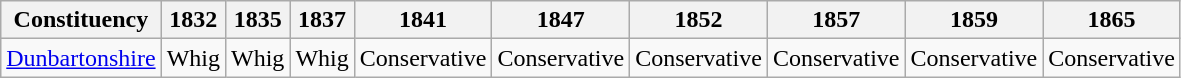<table class=wikitable sortable>
<tr>
<th>Constituency</th>
<th>1832</th>
<th>1835</th>
<th>1837</th>
<th>1841</th>
<th>1847</th>
<th>1852</th>
<th>1857</th>
<th>1859</th>
<th>1865</th>
</tr>
<tr>
<td><a href='#'>Dunbartonshire</a></td>
<td bgcolor=>Whig</td>
<td bgcolor=>Whig</td>
<td bgcolor=>Whig</td>
<td bgcolor=>Conservative</td>
<td bgcolor=>Conservative</td>
<td bgcolor=>Conservative</td>
<td bgcolor=>Conservative</td>
<td bgcolor=>Conservative</td>
<td bgcolor=>Conservative</td>
</tr>
</table>
